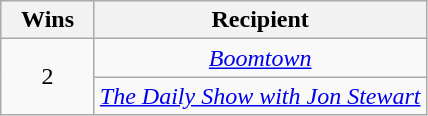<table class="wikitable sortable" style="text-align: center">
<tr>
<th scope="col" style="width:55px;">Wins</th>
<th scope="col" style="text-align:center;">Recipient</th>
</tr>
<tr>
<td rowspan=2 style="text-align:center">2</td>
<td><em><a href='#'>Boomtown</a></em></td>
</tr>
<tr>
<td><em><a href='#'>The Daily Show with Jon Stewart</a></em></td>
</tr>
</table>
